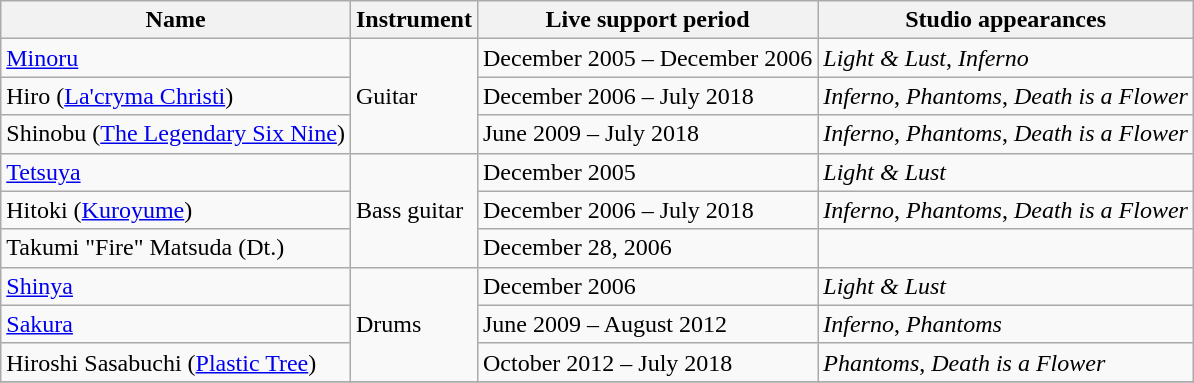<table class="wikitable">
<tr>
<th>Name</th>
<th>Instrument</th>
<th>Live support period</th>
<th>Studio appearances</th>
</tr>
<tr>
<td><a href='#'>Minoru</a></td>
<td rowspan="3">Guitar</td>
<td>December 2005 – December 2006</td>
<td><em>Light & Lust</em>, <em>Inferno</em></td>
</tr>
<tr>
<td>Hiro (<a href='#'>La'cryma Christi</a>)</td>
<td>December 2006 – July 2018</td>
<td><em>Inferno</em>, <em>Phantoms</em>, <em>Death is a Flower</em></td>
</tr>
<tr>
<td>Shinobu (<a href='#'>The Legendary Six Nine</a>)</td>
<td>June 2009 – July 2018</td>
<td><em>Inferno</em>, <em>Phantoms</em>, <em>Death is a Flower</em></td>
</tr>
<tr>
<td><a href='#'>Tetsuya</a></td>
<td rowspan="3">Bass guitar</td>
<td>December 2005</td>
<td><em>Light & Lust</em></td>
</tr>
<tr>
<td>Hitoki (<a href='#'>Kuroyume</a>)</td>
<td>December 2006 – July 2018</td>
<td><em>Inferno</em>, <em>Phantoms</em>, <em>Death is a Flower</em></td>
</tr>
<tr>
<td>Takumi "Fire" Matsuda (Dt.)</td>
<td>December 28, 2006</td>
<td></td>
</tr>
<tr>
<td><a href='#'>Shinya</a></td>
<td rowspan="3">Drums</td>
<td>December 2006</td>
<td><em>Light & Lust</em></td>
</tr>
<tr>
<td><a href='#'>Sakura</a></td>
<td>June 2009 – August 2012</td>
<td><em>Inferno</em>, <em>Phantoms</em></td>
</tr>
<tr>
<td>Hiroshi Sasabuchi (<a href='#'>Plastic Tree</a>)</td>
<td>October 2012 – July 2018</td>
<td><em>Phantoms</em>, <em>Death is a Flower</em></td>
</tr>
<tr>
</tr>
</table>
